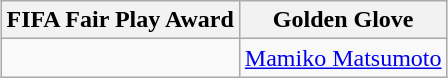<table class=wikitable style="text-align:center; margin:auto">
<tr>
<th>FIFA Fair Play Award</th>
<th>Golden Glove</th>
</tr>
<tr>
<td></td>
<td> <a href='#'>Mamiko Matsumoto</a></td>
</tr>
</table>
